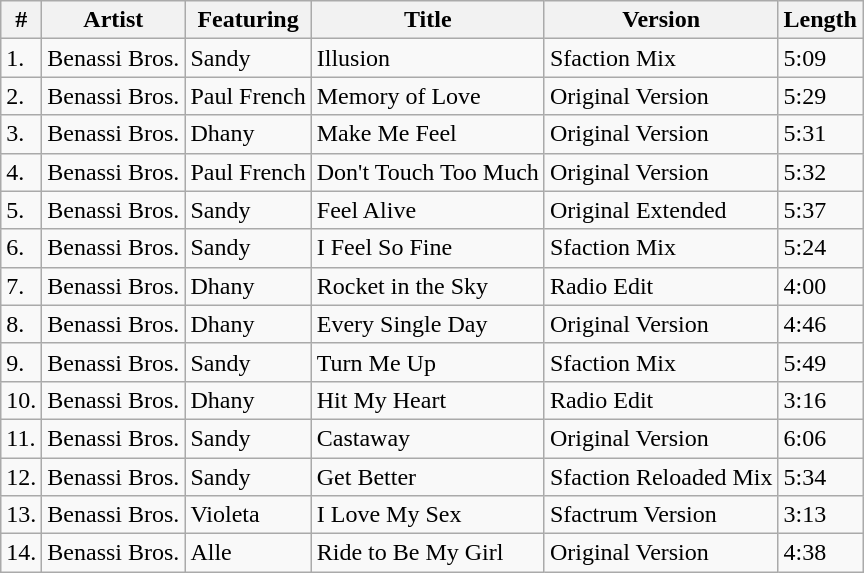<table class="wikitable">
<tr>
<th>#</th>
<th>Artist</th>
<th>Featuring</th>
<th>Title</th>
<th>Version</th>
<th>Length</th>
</tr>
<tr>
<td>1.</td>
<td>Benassi Bros.</td>
<td>Sandy</td>
<td>Illusion</td>
<td>Sfaction Mix</td>
<td>5:09</td>
</tr>
<tr>
<td>2.</td>
<td>Benassi Bros.</td>
<td>Paul French</td>
<td>Memory of Love</td>
<td>Original Version</td>
<td>5:29</td>
</tr>
<tr>
<td>3.</td>
<td>Benassi Bros.</td>
<td>Dhany</td>
<td>Make Me Feel</td>
<td>Original Version</td>
<td>5:31</td>
</tr>
<tr>
<td>4.</td>
<td>Benassi Bros.</td>
<td>Paul French</td>
<td>Don't Touch Too Much</td>
<td>Original Version</td>
<td>5:32</td>
</tr>
<tr>
<td>5.</td>
<td>Benassi Bros.</td>
<td>Sandy</td>
<td>Feel Alive</td>
<td>Original Extended</td>
<td>5:37</td>
</tr>
<tr>
<td>6.</td>
<td>Benassi Bros.</td>
<td>Sandy</td>
<td>I Feel So Fine</td>
<td>Sfaction Mix</td>
<td>5:24</td>
</tr>
<tr>
<td>7.</td>
<td>Benassi Bros.</td>
<td>Dhany</td>
<td>Rocket in the Sky</td>
<td>Radio Edit</td>
<td>4:00</td>
</tr>
<tr>
<td>8.</td>
<td>Benassi Bros.</td>
<td>Dhany</td>
<td>Every Single Day</td>
<td>Original Version</td>
<td>4:46</td>
</tr>
<tr>
<td>9.</td>
<td>Benassi Bros.</td>
<td>Sandy</td>
<td>Turn Me Up</td>
<td>Sfaction Mix</td>
<td>5:49</td>
</tr>
<tr>
<td>10.</td>
<td>Benassi Bros.</td>
<td>Dhany</td>
<td>Hit My Heart</td>
<td>Radio Edit</td>
<td>3:16</td>
</tr>
<tr>
<td>11.</td>
<td>Benassi Bros.</td>
<td>Sandy</td>
<td>Castaway</td>
<td>Original Version</td>
<td>6:06</td>
</tr>
<tr>
<td>12.</td>
<td>Benassi Bros.</td>
<td>Sandy</td>
<td>Get Better</td>
<td>Sfaction Reloaded Mix</td>
<td>5:34</td>
</tr>
<tr>
<td>13.</td>
<td>Benassi Bros.</td>
<td>Violeta</td>
<td>I Love My Sex</td>
<td>Sfactrum Version</td>
<td>3:13</td>
</tr>
<tr>
<td>14.</td>
<td>Benassi Bros.</td>
<td>Alle</td>
<td>Ride to Be My Girl</td>
<td>Original Version</td>
<td>4:38</td>
</tr>
</table>
